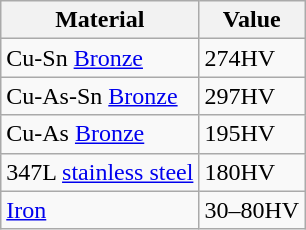<table class="wikitable sortable">
<tr>
<th>Material</th>
<th>Value</th>
</tr>
<tr>
<td>Cu-Sn <a href='#'>Bronze</a></td>
<td>274HV</td>
</tr>
<tr>
<td>Cu-As-Sn <a href='#'>Bronze</a></td>
<td>297HV</td>
</tr>
<tr>
<td>Cu-As <a href='#'>Bronze</a></td>
<td>195HV</td>
</tr>
<tr>
<td>347L <a href='#'>stainless steel</a></td>
<td>180HV</td>
</tr>
<tr>
<td><a href='#'>Iron</a></td>
<td>30–80HV</td>
</tr>
</table>
